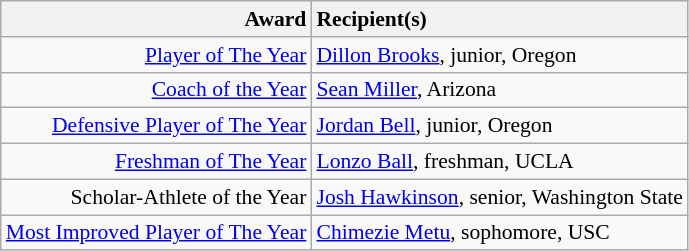<table class="wikitable" style="white-space:nowrap; font-size:90%;">
<tr>
<th style="text-align:right;">Award</th>
<th style="text-align:left;">Recipient(s)</th>
</tr>
<tr>
<td style="text-align:right;"><a href='#'>Player of The Year</a></td>
<td style="text-align:left;"><a href='#'>Dillon Brooks</a>, junior, Oregon</td>
</tr>
<tr>
<td style="text-align:right;"><a href='#'>Coach of the Year</a></td>
<td style="text-align:left;"><a href='#'>Sean Miller</a>, Arizona</td>
</tr>
<tr>
<td style="text-align:right;"><a href='#'>Defensive Player of The Year</a></td>
<td style="text-align:left;"><a href='#'>Jordan Bell</a>, junior, Oregon</td>
</tr>
<tr>
<td style="text-align:right;"><a href='#'>Freshman of The Year</a></td>
<td style="text-align:left;"><a href='#'>Lonzo Ball</a>, freshman, UCLA</td>
</tr>
<tr>
<td style="text-align:right;">Scholar-Athlete of the Year</td>
<td style="text-align:left;"><a href='#'>Josh Hawkinson</a>, senior, Washington State</td>
</tr>
<tr>
<td style="text-align:right;"><a href='#'>Most Improved Player of The Year</a></td>
<td style="text-align:left;"><a href='#'>Chimezie Metu</a>, sophomore, USC</td>
</tr>
</table>
